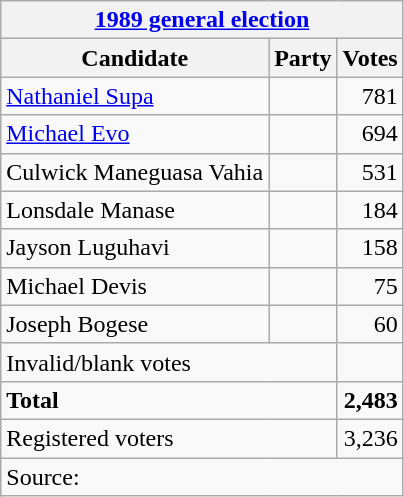<table class=wikitable style=text-align:left>
<tr>
<th colspan=3><a href='#'>1989 general election</a></th>
</tr>
<tr>
<th>Candidate</th>
<th>Party</th>
<th>Votes</th>
</tr>
<tr>
<td><a href='#'>Nathaniel Supa</a></td>
<td></td>
<td align=right>781</td>
</tr>
<tr>
<td><a href='#'>Michael Evo</a></td>
<td></td>
<td align=right>694</td>
</tr>
<tr>
<td>Culwick Maneguasa Vahia</td>
<td></td>
<td align=right>531</td>
</tr>
<tr>
<td>Lonsdale Manase</td>
<td></td>
<td align=right>184</td>
</tr>
<tr>
<td>Jayson Luguhavi</td>
<td></td>
<td align=right>158</td>
</tr>
<tr>
<td>Michael Devis</td>
<td></td>
<td align=right>75</td>
</tr>
<tr>
<td>Joseph Bogese</td>
<td></td>
<td align=right>60</td>
</tr>
<tr>
<td colspan=2>Invalid/blank votes</td>
<td></td>
</tr>
<tr>
<td colspan=2><strong>Total</strong></td>
<td align=right><strong>2,483</strong></td>
</tr>
<tr>
<td colspan=2>Registered voters</td>
<td align=right>3,236</td>
</tr>
<tr>
<td colspan=3>Source: </td>
</tr>
</table>
